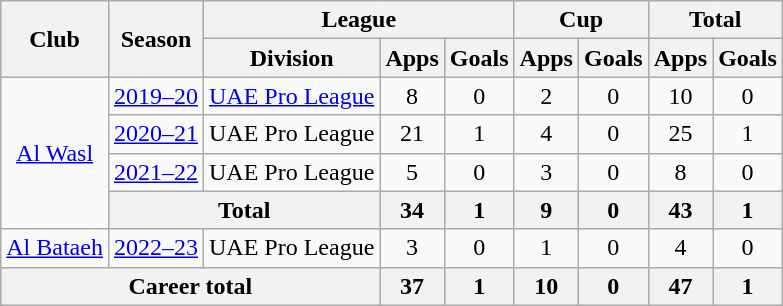<table class="wikitable" style="text-align: center">
<tr>
<th rowspan="2">Club</th>
<th rowspan="2">Season</th>
<th colspan="3">League</th>
<th colspan="2">Cup</th>
<th colspan="2">Total</th>
</tr>
<tr>
<th>Division</th>
<th>Apps</th>
<th>Goals</th>
<th>Apps</th>
<th>Goals</th>
<th>Apps</th>
<th>Goals</th>
</tr>
<tr>
<td rowspan="4"><a href='#'>Al Wasl</a></td>
<td><a href='#'>2019–20</a></td>
<td><a href='#'>UAE Pro League</a></td>
<td>8</td>
<td>0</td>
<td>2</td>
<td>0</td>
<td>10</td>
<td>0</td>
</tr>
<tr>
<td><a href='#'>2020–21</a></td>
<td>UAE Pro League</td>
<td>21</td>
<td>1</td>
<td>4</td>
<td>0</td>
<td>25</td>
<td>1</td>
</tr>
<tr>
<td><a href='#'>2021–22</a></td>
<td>UAE Pro League</td>
<td>5</td>
<td>0</td>
<td>3</td>
<td>0</td>
<td>8</td>
<td>0</td>
</tr>
<tr>
<th colspan="2">Total</th>
<th>34</th>
<th>1</th>
<th>9</th>
<th>0</th>
<th>43</th>
<th>1</th>
</tr>
<tr>
<td><a href='#'>Al Bataeh</a></td>
<td><a href='#'>2022–23</a></td>
<td>UAE Pro League</td>
<td>3</td>
<td>0</td>
<td>1</td>
<td>0</td>
<td>4</td>
<td>0</td>
</tr>
<tr>
<th colspan="3"><strong>Career total</strong></th>
<th>37</th>
<th>1</th>
<th>10</th>
<th>0</th>
<th>47</th>
<th>1</th>
</tr>
</table>
